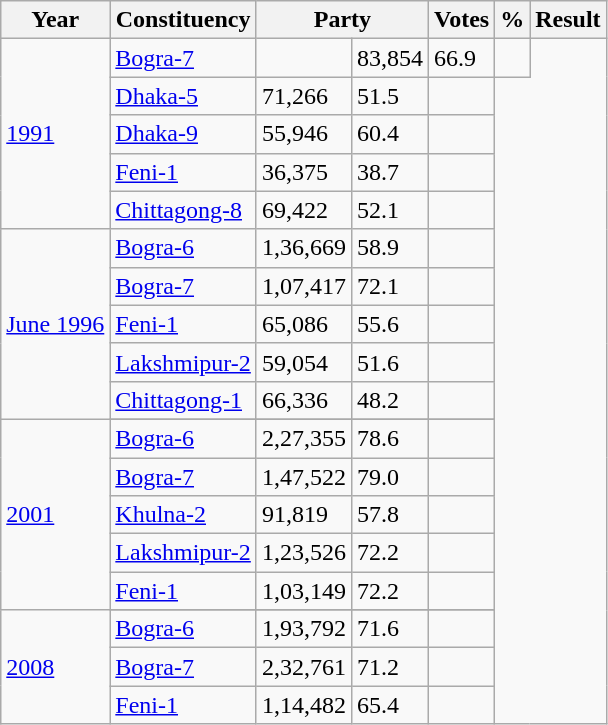<table class="wikitable">
<tr>
<th>Year</th>
<th>Constituency</th>
<th colspan="2">Party</th>
<th>Votes</th>
<th>%</th>
<th>Result</th>
</tr>
<tr>
<td rowspan="5"><a href='#'>1991</a></td>
<td><a href='#'>Bogra-7</a></td>
<td></td>
<td>83,854</td>
<td>66.9</td>
<td></td>
</tr>
<tr>
<td><a href='#'>Dhaka-5</a></td>
<td>71,266</td>
<td>51.5</td>
<td></td>
</tr>
<tr>
<td><a href='#'>Dhaka-9</a></td>
<td>55,946</td>
<td>60.4</td>
<td></td>
</tr>
<tr>
<td><a href='#'>Feni-1</a></td>
<td>36,375</td>
<td>38.7</td>
<td></td>
</tr>
<tr>
<td><a href='#'>Chittagong-8</a></td>
<td>69,422</td>
<td>52.1</td>
<td></td>
</tr>
<tr>
<td rowspan="5"><a href='#'>June 1996</a></td>
<td><a href='#'>Bogra-6</a></td>
<td>1,36,669</td>
<td>58.9</td>
<td></td>
</tr>
<tr>
<td><a href='#'>Bogra-7</a></td>
<td>1,07,417</td>
<td>72.1</td>
<td></td>
</tr>
<tr>
<td><a href='#'>Feni-1</a></td>
<td>65,086</td>
<td>55.6</td>
<td></td>
</tr>
<tr>
<td><a href='#'>Lakshmipur-2</a></td>
<td>59,054</td>
<td>51.6</td>
<td></td>
</tr>
<tr>
<td><a href='#'>Chittagong-1</a></td>
<td>66,336</td>
<td>48.2</td>
<td></td>
</tr>
<tr>
<td rowspan="6"><a href='#'>2001</a></td>
</tr>
<tr>
<td><a href='#'>Bogra-6</a></td>
<td>2,27,355</td>
<td>78.6</td>
<td></td>
</tr>
<tr>
<td><a href='#'>Bogra-7</a></td>
<td>1,47,522</td>
<td>79.0</td>
<td></td>
</tr>
<tr>
<td><a href='#'>Khulna-2</a></td>
<td>91,819</td>
<td>57.8</td>
<td></td>
</tr>
<tr>
<td><a href='#'>Lakshmipur-2</a></td>
<td>1,23,526</td>
<td>72.2</td>
<td></td>
</tr>
<tr>
<td><a href='#'>Feni-1</a></td>
<td>1,03,149</td>
<td>72.2</td>
<td></td>
</tr>
<tr>
<td rowspan="4"><a href='#'>2008</a></td>
</tr>
<tr>
<td><a href='#'>Bogra-6</a></td>
<td>1,93,792</td>
<td>71.6</td>
<td></td>
</tr>
<tr>
<td><a href='#'>Bogra-7</a></td>
<td>2,32,761</td>
<td>71.2</td>
<td></td>
</tr>
<tr>
<td><a href='#'>Feni-1</a></td>
<td>1,14,482</td>
<td>65.4</td>
<td></td>
</tr>
</table>
